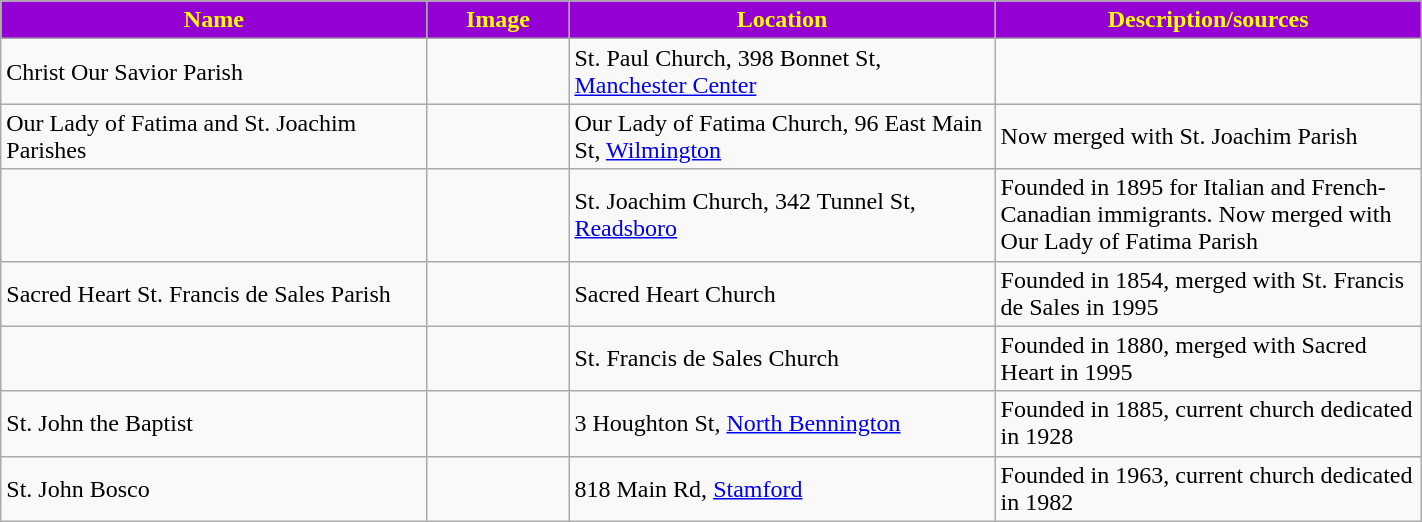<table class="wikitable sortable" style="width:75%">
<tr>
<th style="background:darkviolet; color:yellow;" width="30%"><strong>Name</strong></th>
<th style="background:darkviolet; color:yellow;" width="10%"><strong>Image</strong></th>
<th style="background:darkviolet; color:yellow;" width="30%"><strong>Location</strong></th>
<th style="background:darkviolet; color:yellow;" width="30%"><strong>Description/sources</strong></th>
</tr>
<tr>
<td>Christ Our Savior Parish</td>
<td></td>
<td>St. Paul Church, 398 Bonnet St, <a href='#'>Manchester Center</a></td>
<td></td>
</tr>
<tr>
<td>Our Lady of Fatima and St. Joachim Parishes</td>
<td></td>
<td>Our Lady of Fatima Church, 96 East Main St, <a href='#'>Wilmington</a></td>
<td>Now merged with St. Joachim Parish</td>
</tr>
<tr>
<td></td>
<td></td>
<td>St. Joachim Church, 342 Tunnel St, <a href='#'>Readsboro</a></td>
<td>Founded in 1895 for Italian and French-Canadian immigrants. Now merged with Our Lady of Fatima Parish</td>
</tr>
<tr>
<td>Sacred Heart St. Francis de Sales Parish</td>
<td></td>
<td>Sacred Heart Church</td>
<td>Founded in 1854, merged with St. Francis de Sales in 1995</td>
</tr>
<tr>
<td></td>
<td></td>
<td>St. Francis de Sales Church</td>
<td>Founded in 1880, merged with Sacred Heart in 1995</td>
</tr>
<tr>
<td>St. John the Baptist</td>
<td></td>
<td>3 Houghton St, <a href='#'>North Bennington</a></td>
<td>Founded in 1885, current church dedicated in 1928</td>
</tr>
<tr>
<td>St. John Bosco</td>
<td></td>
<td>818 Main Rd, <a href='#'>Stamford</a></td>
<td>Founded in 1963, current church dedicated in 1982</td>
</tr>
</table>
